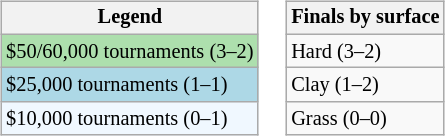<table>
<tr style="vertical-align:top">
<td><br><table class="wikitable" style="font-size:85%;">
<tr>
<th>Legend</th>
</tr>
<tr style="background:#addfad;">
<td>$50/60,000 tournaments (3–2)</td>
</tr>
<tr style="background:lightblue;">
<td>$25,000 tournaments (1–1)</td>
</tr>
<tr style="background:#f0f8ff;">
<td>$10,000 tournaments (0–1)</td>
</tr>
</table>
</td>
<td><br><table class="wikitable" style="font-size:85%;">
<tr>
<th>Finals by surface</th>
</tr>
<tr>
<td>Hard (3–2)</td>
</tr>
<tr>
<td>Clay (1–2)</td>
</tr>
<tr>
<td>Grass (0–0)</td>
</tr>
</table>
</td>
</tr>
</table>
